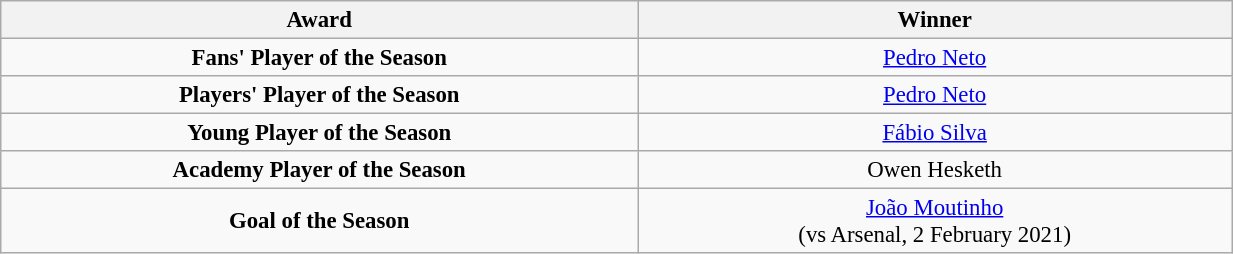<table class="wikitable" style="text-align:center; font-size:95%;width:65%; text-align:left">
<tr>
<th>Award</th>
<th>Winner</th>
</tr>
<tr style="text-align:center;">
<td><strong>Fans' Player of the Season</strong></td>
<td style="text-align:center;"><a href='#'>Pedro Neto</a></td>
</tr>
<tr style="text-align:center;">
<td><strong>Players' Player of the Season</strong></td>
<td style="text-align:center;"><a href='#'>Pedro Neto</a></td>
</tr>
<tr>
<td style="text-align:center;"><strong>Young Player of the Season</strong></td>
<td style="text-align:center;"><a href='#'>Fábio Silva</a></td>
</tr>
<tr style="text-align:center;">
<td><strong>Academy Player of the Season</strong></td>
<td style="text-align:center;">Owen Hesketh</td>
</tr>
<tr>
<td style="text-align:center;"><strong>Goal of the Season</strong></td>
<td style="text-align:center;"><a href='#'>João Moutinho</a><br>(vs Arsenal, 2 February 2021)</td>
</tr>
</table>
